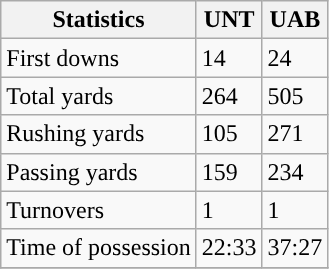<table class="wikitable">
<tr>
<th>Statistics</th>
<th>UNT</th>
<th>UAB</th>
</tr>
<tr>
<td>First downs</td>
<td>14</td>
<td>24</td>
</tr>
<tr>
<td>Total yards</td>
<td>264</td>
<td>505</td>
</tr>
<tr>
<td>Rushing yards</td>
<td>105</td>
<td>271</td>
</tr>
<tr>
<td>Passing yards</td>
<td>159</td>
<td>234</td>
</tr>
<tr>
<td>Turnovers</td>
<td>1</td>
<td>1</td>
</tr>
<tr>
<td>Time of possession</td>
<td>22:33</td>
<td>37:27</td>
</tr>
<tr>
</tr>
</table>
